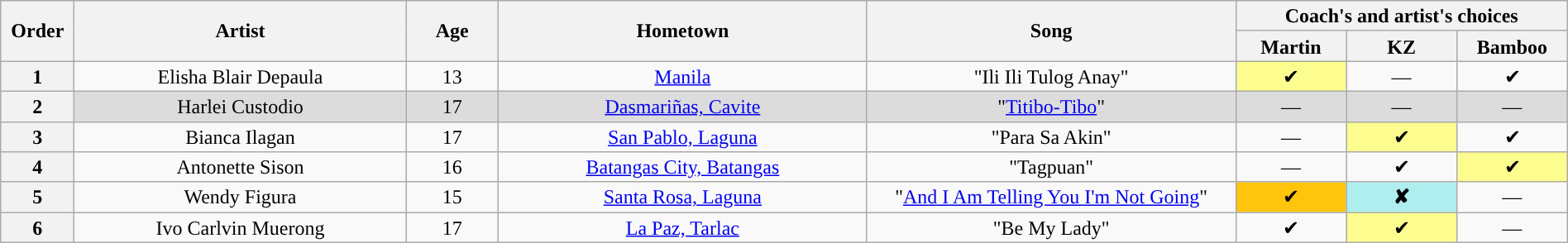<table class="wikitable" style="text-align:center; line-height:17px; width:100%">
<tr>
<th scope="col" rowspan="2" style="width:04%">Order</th>
<th scope="col" rowspan="2" style="width:18%">Artist</th>
<th scope="col" rowspan="2" style="width:05%">Age</th>
<th scope="col" rowspan="2" style="width:20%">Hometown</th>
<th scope="col" rowspan="2" style="width:20%">Song</th>
<th scope="col" colspan="3" style="width:24%">Coach's and artist's choices</th>
</tr>
<tr>
<th style="width:06%">Martin</th>
<th style="width:06%">KZ</th>
<th style="width:06%">Bamboo</th>
</tr>
<tr>
<th>1</th>
<td>Elisha Blair Depaula</td>
<td>13</td>
<td><a href='#'>Manila</a></td>
<td>"Ili Ili Tulog Anay"</td>
<td style="background:#fdfc8f;">✔</td>
<td>—</td>
<td>✔</td>
</tr>
<tr style="background:#DCDCDC; |">
<th>2</th>
<td>Harlei Custodio</td>
<td>17</td>
<td><a href='#'>Dasmariñas, Cavite</a></td>
<td>"<a href='#'>Titibo-Tibo</a>"</td>
<td>—</td>
<td>—</td>
<td>—</td>
</tr>
<tr>
<th>3</th>
<td>Bianca Ilagan</td>
<td>17</td>
<td><a href='#'>San Pablo, Laguna</a></td>
<td>"Para Sa Akin"</td>
<td>—</td>
<td style="background:#fdfc8f;">✔</td>
<td>✔</td>
</tr>
<tr>
<th>4</th>
<td>Antonette Sison</td>
<td>16</td>
<td><a href='#'>Batangas City, Batangas</a></td>
<td>"Tagpuan"</td>
<td>—</td>
<td>✔</td>
<td style="background:#fdfc8f;">✔</td>
</tr>
<tr>
<th>5</th>
<td>Wendy Figura</td>
<td>15</td>
<td><a href='#'>Santa Rosa, Laguna</a></td>
<td>"<a href='#'>And I Am Telling You I'm Not Going</a>"</td>
<td style="background:#FFC40C;">✔</td>
<td style="background:#afeeee;"><strong>✘</strong></td>
<td>—</td>
</tr>
<tr>
<th>6</th>
<td>Ivo Carlvin Muerong</td>
<td>17</td>
<td><a href='#'>La Paz, Tarlac</a></td>
<td>"Be My Lady"</td>
<td>✔</td>
<td style="background:#fdfc8f;">✔</td>
<td>—</td>
</tr>
</table>
